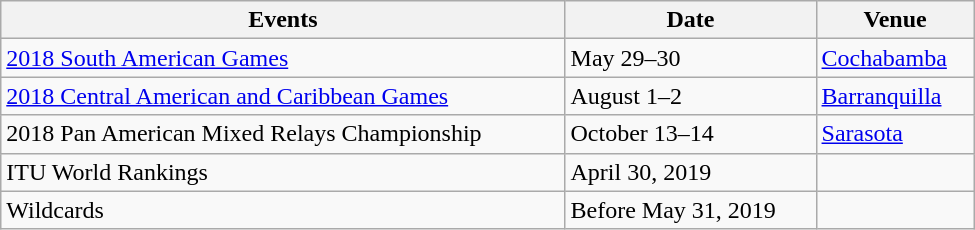<table class="wikitable" width=650>
<tr>
<th>Events</th>
<th>Date</th>
<th>Venue</th>
</tr>
<tr>
<td><a href='#'>2018 South American Games</a></td>
<td>May 29–30</td>
<td> <a href='#'>Cochabamba</a></td>
</tr>
<tr>
<td><a href='#'>2018 Central American and Caribbean Games</a></td>
<td>August 1–2</td>
<td> <a href='#'>Barranquilla</a></td>
</tr>
<tr>
<td>2018 Pan American Mixed Relays Championship</td>
<td>October 13–14</td>
<td> <a href='#'>Sarasota</a></td>
</tr>
<tr>
<td>ITU World Rankings</td>
<td>April 30, 2019</td>
<td></td>
</tr>
<tr>
<td>Wildcards</td>
<td>Before May 31, 2019</td>
<td></td>
</tr>
</table>
